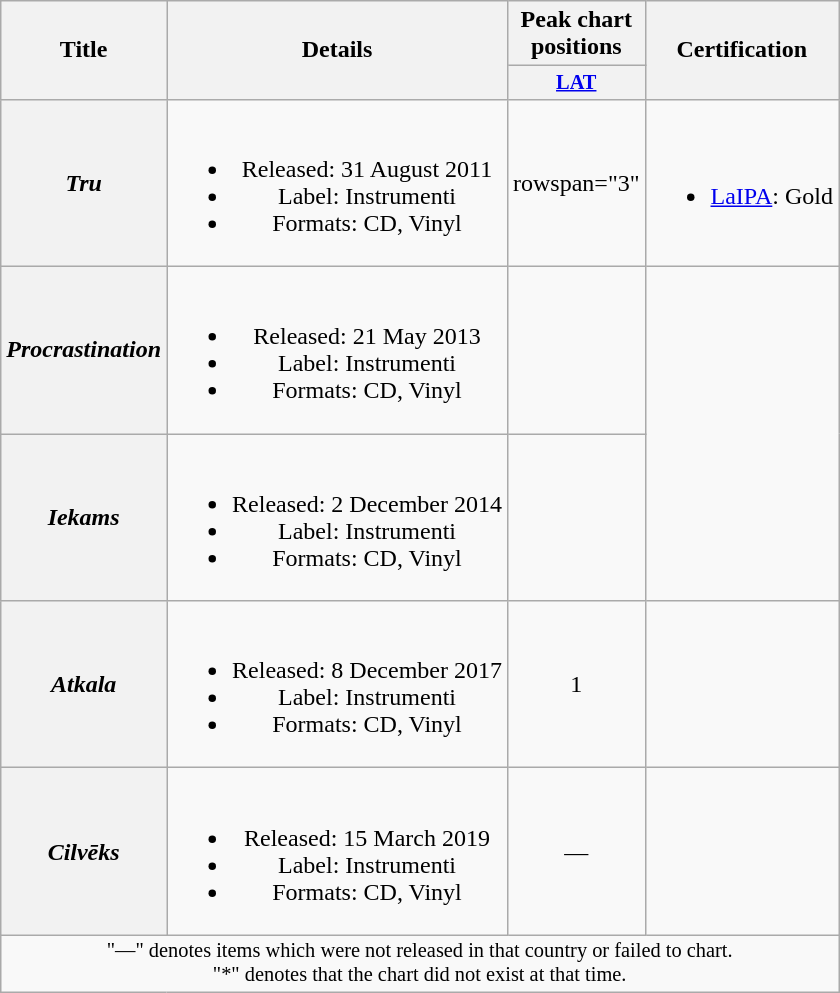<table class="wikitable plainrowheaders" style="text-align:center;" border="1">
<tr>
<th scope="col" rowspan="2">Title</th>
<th scope="col" rowspan="2">Details</th>
<th scope="col" colspan="1">Peak chart positions</th>
<th scope="col" rowspan="2">Certification</th>
</tr>
<tr>
<th scope="col" style="width:3em;font-size:85%;"><a href='#'>LAT</a><br></th>
</tr>
<tr>
<th scope="row"><em>Tru</em></th>
<td><br><ul><li>Released: 31 August 2011</li><li>Label: Instrumenti</li><li>Formats: CD, Vinyl</li></ul></td>
<td>rowspan="3" </td>
<td><br><ul><li><a href='#'>LaIPA</a>: Gold</li></ul></td>
</tr>
<tr>
<th scope="row"><em>Procrastination</em></th>
<td><br><ul><li>Released: 21 May 2013</li><li>Label: Instrumenti</li><li>Formats: CD, Vinyl</li></ul></td>
<td></td>
</tr>
<tr>
<th scope="row"><em>Iekams</em></th>
<td><br><ul><li>Released: 2 December 2014</li><li>Label: Instrumenti</li><li>Formats: CD, Vinyl</li></ul></td>
<td></td>
</tr>
<tr>
<th scope="row"><em>Atkala</em></th>
<td><br><ul><li>Released: 8 December 2017</li><li>Label: Instrumenti</li><li>Formats: CD, Vinyl</li></ul></td>
<td>1</td>
<td></td>
</tr>
<tr>
<th scope="row"><em>Cilvēks</em></th>
<td><br><ul><li>Released: 15 March 2019</li><li>Label: Instrumenti</li><li>Formats: CD, Vinyl</li></ul></td>
<td>—</td>
<td></td>
</tr>
<tr>
<td colspan="4" style="font-size:85%;">"—" denotes items which were not released in that country or failed to chart.<br>"*" denotes that the chart did not exist at that time.</td>
</tr>
</table>
